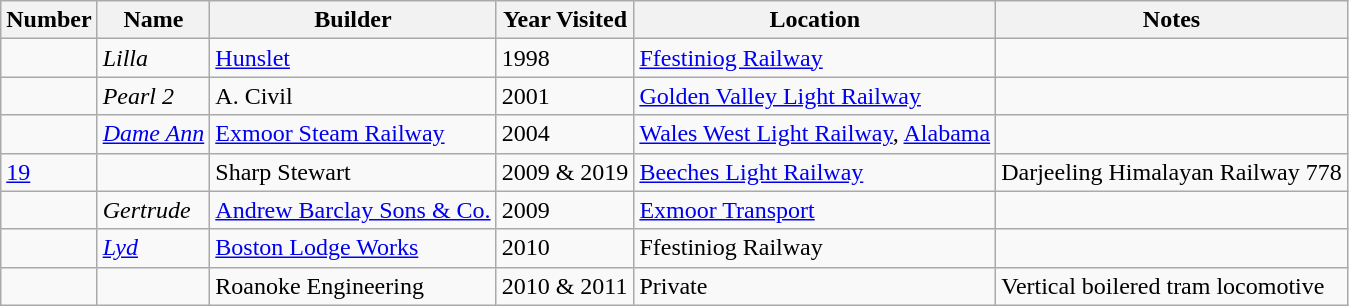<table class="wikitable sortable">
<tr>
<th>Number</th>
<th>Name</th>
<th>Builder</th>
<th>Year Visited</th>
<th>Location</th>
<th>Notes</th>
</tr>
<tr>
<td></td>
<td><em>Lilla</em></td>
<td><a href='#'>Hunslet</a></td>
<td>1998</td>
<td><a href='#'>Ffestiniog Railway</a></td>
<td></td>
</tr>
<tr>
<td></td>
<td><em>Pearl 2</em></td>
<td>A. Civil</td>
<td>2001</td>
<td><a href='#'>Golden Valley Light Railway</a></td>
<td></td>
</tr>
<tr>
<td></td>
<td><em><a href='#'>Dame Ann</a></em></td>
<td><a href='#'>Exmoor Steam Railway</a></td>
<td>2004</td>
<td><a href='#'>Wales West Light Railway</a>, <a href='#'>Alabama</a></td>
<td></td>
</tr>
<tr>
<td><a href='#'>19</a></td>
<td></td>
<td>Sharp Stewart</td>
<td>2009 & 2019</td>
<td><a href='#'>Beeches Light Railway</a></td>
<td>Darjeeling Himalayan Railway 778</td>
</tr>
<tr>
<td></td>
<td><em>Gertrude</em></td>
<td><a href='#'>Andrew Barclay Sons & Co.</a></td>
<td>2009</td>
<td><a href='#'>Exmoor Transport</a></td>
<td></td>
</tr>
<tr>
<td></td>
<td><em><a href='#'>Lyd</a></em></td>
<td><a href='#'>Boston Lodge Works</a></td>
<td>2010</td>
<td>Ffestiniog Railway</td>
<td></td>
</tr>
<tr>
<td></td>
<td></td>
<td>Roanoke Engineering</td>
<td>2010 & 2011</td>
<td>Private</td>
<td>Vertical boilered tram locomotive</td>
</tr>
</table>
